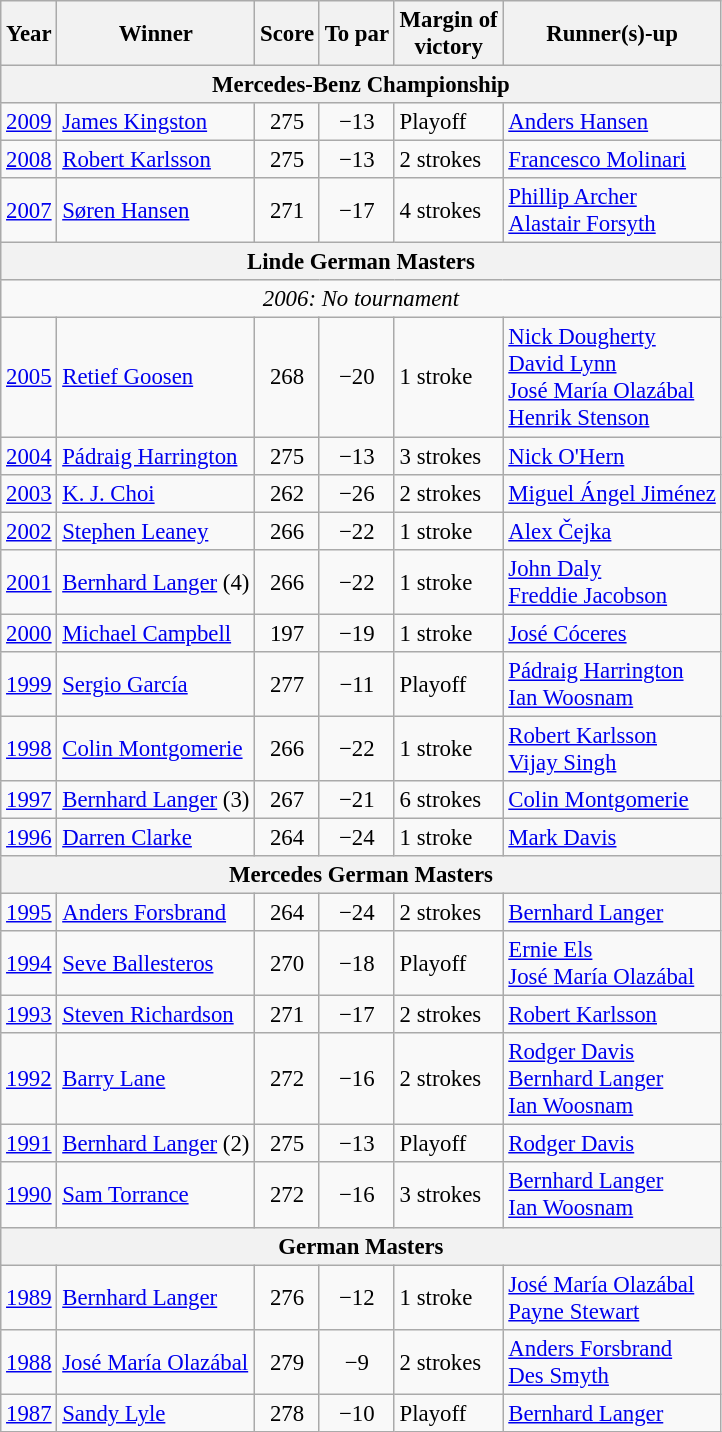<table class=wikitable style="font-size:95%">
<tr>
<th>Year</th>
<th>Winner</th>
<th>Score</th>
<th>To par</th>
<th>Margin of<br>victory</th>
<th>Runner(s)-up</th>
</tr>
<tr>
<th colspan=7>Mercedes-Benz Championship</th>
</tr>
<tr>
<td><a href='#'>2009</a></td>
<td> <a href='#'>James Kingston</a></td>
<td align=center>275</td>
<td align=center>−13</td>
<td>Playoff</td>
<td> <a href='#'>Anders Hansen</a></td>
</tr>
<tr>
<td><a href='#'>2008</a></td>
<td> <a href='#'>Robert Karlsson</a></td>
<td align=center>275</td>
<td align=center>−13</td>
<td>2 strokes</td>
<td> <a href='#'>Francesco Molinari</a></td>
</tr>
<tr>
<td><a href='#'>2007</a></td>
<td> <a href='#'>Søren Hansen</a></td>
<td align=center>271</td>
<td align=center>−17</td>
<td>4 strokes</td>
<td> <a href='#'>Phillip Archer</a><br> <a href='#'>Alastair Forsyth</a></td>
</tr>
<tr>
<th colspan=7>Linde German Masters</th>
</tr>
<tr>
<td colspan=6 align=center><em>2006: No tournament</em></td>
</tr>
<tr>
<td><a href='#'>2005</a></td>
<td> <a href='#'>Retief Goosen</a></td>
<td align=center>268</td>
<td align=center>−20</td>
<td>1 stroke</td>
<td> <a href='#'>Nick Dougherty</a><br> <a href='#'>David Lynn</a><br> <a href='#'>José María Olazábal</a><br> <a href='#'>Henrik Stenson</a></td>
</tr>
<tr>
<td><a href='#'>2004</a></td>
<td> <a href='#'>Pádraig Harrington</a></td>
<td align=center>275</td>
<td align=center>−13</td>
<td>3 strokes</td>
<td> <a href='#'>Nick O'Hern</a></td>
</tr>
<tr>
<td><a href='#'>2003</a></td>
<td> <a href='#'>K. J. Choi</a></td>
<td align=center>262</td>
<td align=center>−26</td>
<td>2 strokes</td>
<td> <a href='#'>Miguel Ángel Jiménez</a></td>
</tr>
<tr>
<td><a href='#'>2002</a></td>
<td> <a href='#'>Stephen Leaney</a></td>
<td align=center>266</td>
<td align=center>−22</td>
<td>1 stroke</td>
<td> <a href='#'>Alex Čejka</a></td>
</tr>
<tr>
<td><a href='#'>2001</a></td>
<td> <a href='#'>Bernhard Langer</a> (4)</td>
<td align=center>266</td>
<td align=center>−22</td>
<td>1 stroke</td>
<td> <a href='#'>John Daly</a><br> <a href='#'>Freddie Jacobson</a></td>
</tr>
<tr>
<td><a href='#'>2000</a></td>
<td> <a href='#'>Michael Campbell</a></td>
<td align=center>197</td>
<td align=center>−19</td>
<td>1 stroke</td>
<td> <a href='#'>José Cóceres</a></td>
</tr>
<tr>
<td><a href='#'>1999</a></td>
<td> <a href='#'>Sergio García</a></td>
<td align=center>277</td>
<td align=center>−11</td>
<td>Playoff</td>
<td> <a href='#'>Pádraig Harrington</a><br> <a href='#'>Ian Woosnam</a></td>
</tr>
<tr>
<td><a href='#'>1998</a></td>
<td> <a href='#'>Colin Montgomerie</a></td>
<td align=center>266</td>
<td align=center>−22</td>
<td>1 stroke</td>
<td> <a href='#'>Robert Karlsson</a><br> <a href='#'>Vijay Singh</a></td>
</tr>
<tr>
<td><a href='#'>1997</a></td>
<td> <a href='#'>Bernhard Langer</a> (3)</td>
<td align=center>267</td>
<td align=center>−21</td>
<td>6 strokes</td>
<td> <a href='#'>Colin Montgomerie</a></td>
</tr>
<tr>
<td><a href='#'>1996</a></td>
<td> <a href='#'>Darren Clarke</a></td>
<td align=center>264</td>
<td align=center>−24</td>
<td>1 stroke</td>
<td> <a href='#'>Mark Davis</a></td>
</tr>
<tr>
<th colspan=7>Mercedes German Masters</th>
</tr>
<tr>
<td><a href='#'>1995</a></td>
<td> <a href='#'>Anders Forsbrand</a></td>
<td align=center>264</td>
<td align=center>−24</td>
<td>2 strokes</td>
<td> <a href='#'>Bernhard Langer</a></td>
</tr>
<tr>
<td><a href='#'>1994</a></td>
<td> <a href='#'>Seve Ballesteros</a></td>
<td align=center>270</td>
<td align=center>−18</td>
<td>Playoff</td>
<td> <a href='#'>Ernie Els</a><br> <a href='#'>José María Olazábal</a></td>
</tr>
<tr>
<td><a href='#'>1993</a></td>
<td> <a href='#'>Steven Richardson</a></td>
<td align=center>271</td>
<td align=center>−17</td>
<td>2 strokes</td>
<td> <a href='#'>Robert Karlsson</a></td>
</tr>
<tr>
<td><a href='#'>1992</a></td>
<td> <a href='#'>Barry Lane</a></td>
<td align=center>272</td>
<td align=center>−16</td>
<td>2 strokes</td>
<td> <a href='#'>Rodger Davis</a><br> <a href='#'>Bernhard Langer</a><br> <a href='#'>Ian Woosnam</a></td>
</tr>
<tr>
<td><a href='#'>1991</a></td>
<td> <a href='#'>Bernhard Langer</a> (2)</td>
<td align=center>275</td>
<td align=center>−13</td>
<td>Playoff</td>
<td> <a href='#'>Rodger Davis</a></td>
</tr>
<tr>
<td><a href='#'>1990</a></td>
<td> <a href='#'>Sam Torrance</a></td>
<td align=center>272</td>
<td align=center>−16</td>
<td>3 strokes</td>
<td> <a href='#'>Bernhard Langer</a><br> <a href='#'>Ian Woosnam</a></td>
</tr>
<tr>
<th colspan=7>German Masters</th>
</tr>
<tr>
<td><a href='#'>1989</a></td>
<td> <a href='#'>Bernhard Langer</a></td>
<td align=center>276</td>
<td align=center>−12</td>
<td>1 stroke</td>
<td> <a href='#'>José María Olazábal</a><br> <a href='#'>Payne Stewart</a></td>
</tr>
<tr>
<td><a href='#'>1988</a></td>
<td> <a href='#'>José María Olazábal</a></td>
<td align=center>279</td>
<td align=center>−9</td>
<td>2 strokes</td>
<td> <a href='#'>Anders Forsbrand</a><br> <a href='#'>Des Smyth</a></td>
</tr>
<tr>
<td><a href='#'>1987</a></td>
<td> <a href='#'>Sandy Lyle</a></td>
<td align=center>278</td>
<td align=center>−10</td>
<td>Playoff</td>
<td> <a href='#'>Bernhard Langer</a></td>
</tr>
</table>
